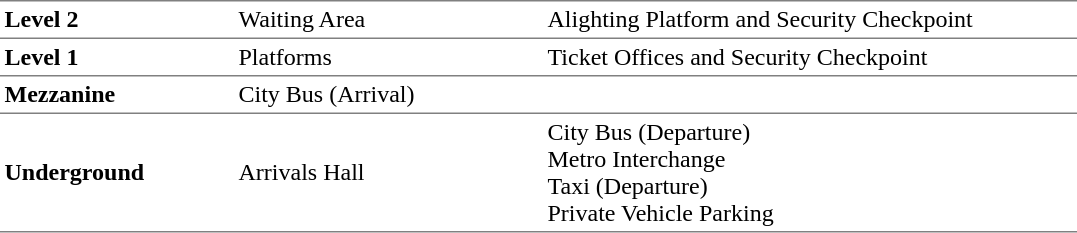<table cellspacing=0 cellpadding=3>
<tr>
<td style="border-top:solid 1px gray; border-bottom:solid 1px gray;" width=150 valign=top><strong>Level 2</strong></td>
<td style="border-top:solid 1px gray; border-bottom:solid 1px gray;" width=200 valign=top>Waiting Area</td>
<td style="border-top:solid 1px gray; border-bottom:solid 1px gray;" width=350 valign=top>Alighting Platform and Security Checkpoint</td>
</tr>
<tr>
<td style="border-bottom:solid 1px gray;" valign=top><strong>Level 1</strong></td>
<td style="border-bottom:solid 1px gray;" valign=top>Platforms</td>
<td style="border-bottom:solid 1px gray;" valign=top>Ticket Offices and Security Checkpoint</td>
</tr>
<tr>
<td style="border-bottom:solid 1px gray;" valign=top><strong>Mezzanine</strong></td>
<td style="border-bottom:solid 1px gray;" valign=top>City Bus (Arrival)</td>
<td style="border-bottom:solid 1px gray;" valign=top></td>
</tr>
<tr>
<td style="border-bottom:solid 1px gray;"><strong>Underground</strong></td>
<td style="border-bottom:solid 1px gray;">Arrivals Hall</td>
<td style="border-bottom:solid 1px gray;" valign=top>City Bus (Departure)<br>Metro Interchange<br>Taxi (Departure)<br>Private Vehicle Parking</td>
</tr>
</table>
